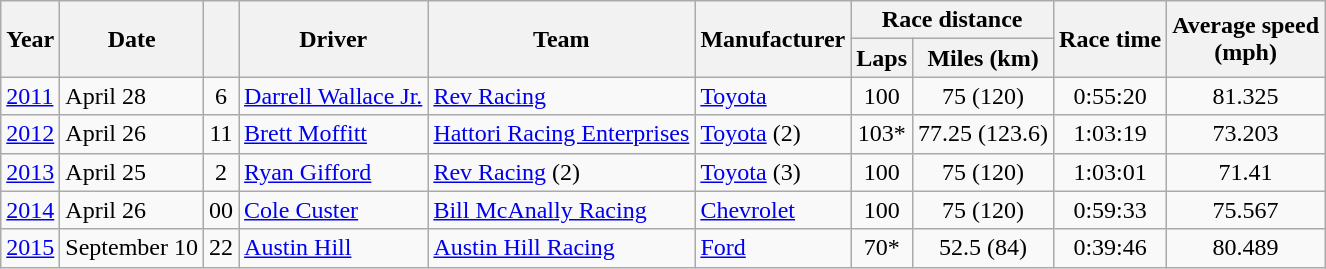<table class="wikitable">
<tr>
<th rowspan="2">Year</th>
<th rowspan="2">Date</th>
<th rowspan="2"></th>
<th rowspan="2">Driver</th>
<th rowspan="2">Team</th>
<th rowspan="2">Manufacturer</th>
<th colspan="2">Race distance</th>
<th rowspan="2">Race time</th>
<th rowspan="2">Average speed<br>(mph)</th>
</tr>
<tr>
<th>Laps</th>
<th>Miles (km)</th>
</tr>
<tr>
<td><a href='#'>2011</a></td>
<td>April 28</td>
<td align="center">6</td>
<td><a href='#'>Darrell Wallace Jr.</a></td>
<td><a href='#'>Rev Racing</a></td>
<td><a href='#'>Toyota</a></td>
<td align="center">100</td>
<td align="center">75 (120)</td>
<td align="center">0:55:20</td>
<td align="center">81.325</td>
</tr>
<tr>
<td><a href='#'>2012</a></td>
<td>April 26</td>
<td align="center">11</td>
<td><a href='#'>Brett Moffitt</a></td>
<td><a href='#'>Hattori Racing Enterprises</a></td>
<td><a href='#'>Toyota</a> (2)</td>
<td align="center">103*</td>
<td align="center">77.25 (123.6)</td>
<td align="center">1:03:19</td>
<td align="center">73.203</td>
</tr>
<tr>
<td><a href='#'>2013</a></td>
<td>April 25</td>
<td align="center">2</td>
<td><a href='#'>Ryan Gifford</a></td>
<td><a href='#'>Rev Racing</a> (2)</td>
<td><a href='#'>Toyota</a> (3)</td>
<td align="center">100</td>
<td align="center">75 (120)</td>
<td align="center">1:03:01</td>
<td align="center">71.41</td>
</tr>
<tr>
<td><a href='#'>2014</a></td>
<td>April 26</td>
<td align="center">00</td>
<td><a href='#'>Cole Custer</a></td>
<td><a href='#'>Bill McAnally Racing</a></td>
<td><a href='#'>Chevrolet</a></td>
<td align="center">100</td>
<td align="center">75 (120)</td>
<td align="center">0:59:33</td>
<td align="center">75.567</td>
</tr>
<tr>
<td><a href='#'>2015</a></td>
<td>September 10</td>
<td align="center">22</td>
<td><a href='#'>Austin Hill</a></td>
<td><a href='#'>Austin Hill Racing</a></td>
<td><a href='#'>Ford</a></td>
<td align="center">70*</td>
<td align="center">52.5 (84)</td>
<td align="center">0:39:46</td>
<td align="center">80.489</td>
</tr>
</table>
